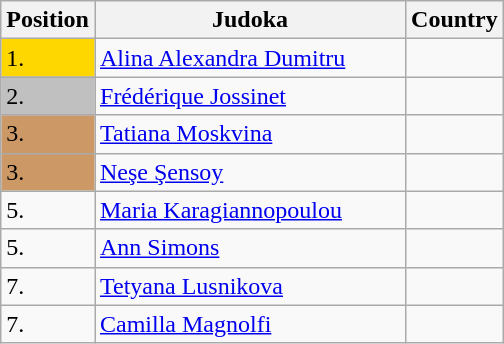<table class=wikitable>
<tr>
<th width=10>Position</th>
<th width=200>Judoka</th>
<th width=10>Country</th>
</tr>
<tr>
<td bgcolor=gold>1.</td>
<td><a href='#'>Alina Alexandra Dumitru</a></td>
<td></td>
</tr>
<tr>
<td bgcolor="silver">2.</td>
<td><a href='#'>Frédérique Jossinet</a></td>
<td></td>
</tr>
<tr>
<td bgcolor="CC9966">3.</td>
<td><a href='#'>Tatiana Moskvina</a></td>
<td></td>
</tr>
<tr>
<td bgcolor="CC9966">3.</td>
<td><a href='#'>Neşe Şensoy</a></td>
<td></td>
</tr>
<tr>
<td>5.</td>
<td><a href='#'>Maria Karagiannopoulou</a></td>
<td></td>
</tr>
<tr>
<td>5.</td>
<td><a href='#'>Ann Simons</a></td>
<td></td>
</tr>
<tr>
<td>7.</td>
<td><a href='#'>Tetyana Lusnikova</a></td>
<td></td>
</tr>
<tr>
<td>7.</td>
<td><a href='#'>Camilla Magnolfi</a></td>
<td></td>
</tr>
</table>
